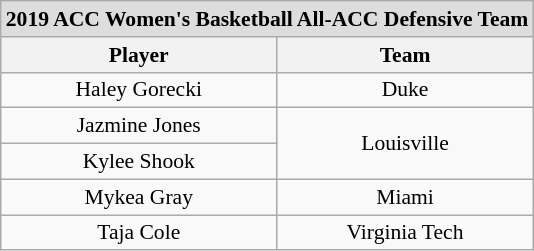<table class="wikitable" style="white-space:nowrap; font-size:90%; text-align: center;">
<tr>
<td colspan="4" style="text-align:center; background:#ddd;"><strong>2019 ACC Women's Basketball All-ACC Defensive Team</strong></td>
</tr>
<tr>
<th>Player</th>
<th>Team</th>
</tr>
<tr>
<td>Haley Gorecki</td>
<td>Duke</td>
</tr>
<tr>
<td>Jazmine Jones</td>
<td rowspan=2>Louisville</td>
</tr>
<tr>
<td>Kylee Shook</td>
</tr>
<tr>
<td>Mykea Gray</td>
<td>Miami</td>
</tr>
<tr>
<td>Taja Cole</td>
<td>Virginia Tech</td>
</tr>
</table>
